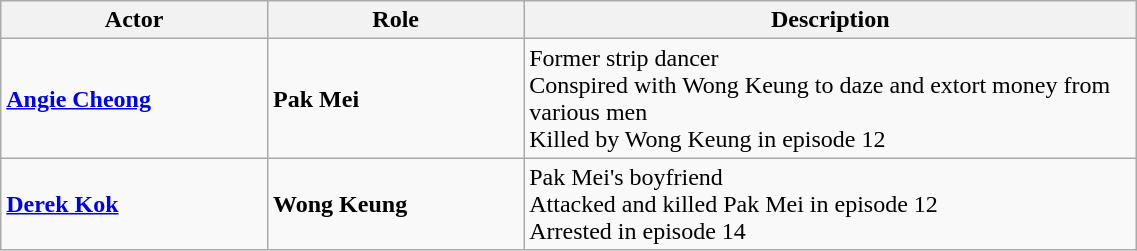<table class="wikitable" width="60%">
<tr>
<th style="width:6%">Actor</th>
<th style="width:6%">Role</th>
<th style="width:15%">Description</th>
</tr>
<tr>
<td><strong><a href='#'>Angie Cheong</a></strong></td>
<td><strong>Pak Mei</strong></td>
<td>Former strip dancer<br>Conspired with Wong Keung to daze and extort money from various men<br>Killed by Wong Keung in episode 12</td>
</tr>
<tr>
<td><strong><a href='#'>Derek Kok</a></strong></td>
<td><strong>Wong Keung</strong></td>
<td>Pak Mei's boyfriend<br>Attacked and killed Pak Mei in episode 12<br>Arrested in episode 14</td>
</tr>
</table>
